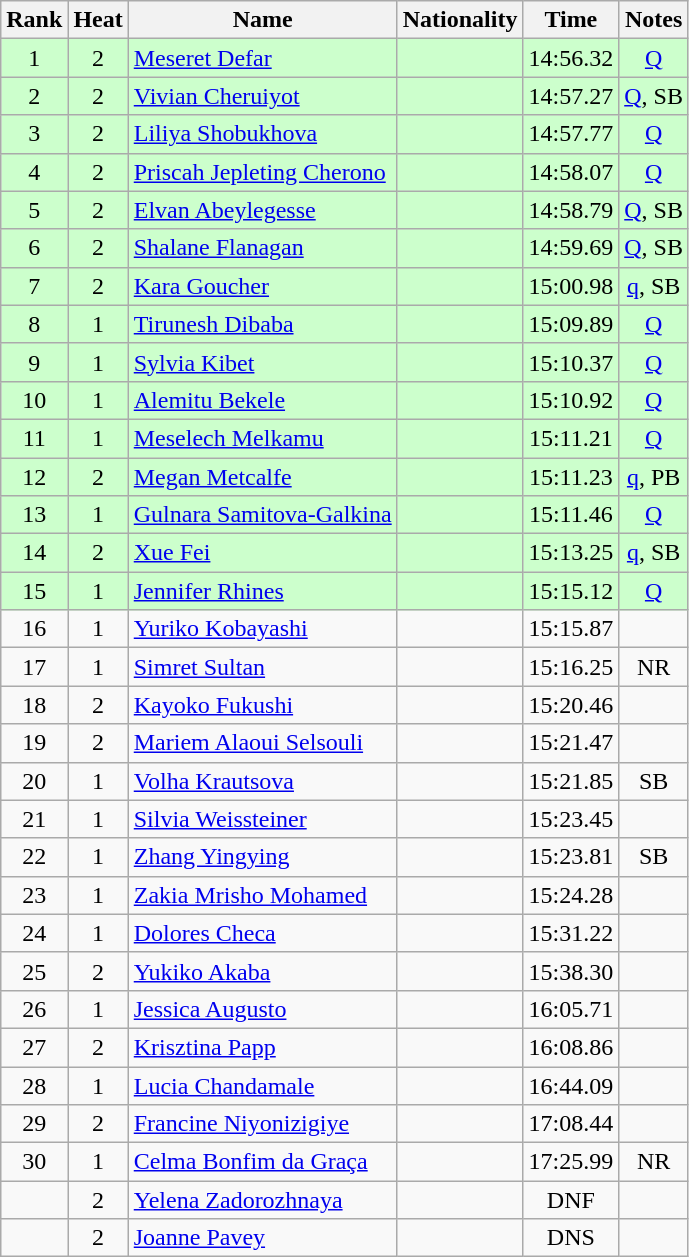<table class="wikitable sortable" style="text-align:center">
<tr>
<th>Rank</th>
<th>Heat</th>
<th>Name</th>
<th>Nationality</th>
<th>Time</th>
<th>Notes</th>
</tr>
<tr bgcolor=ccffcc>
<td>1</td>
<td>2</td>
<td align=left><a href='#'>Meseret Defar</a></td>
<td align=left></td>
<td>14:56.32</td>
<td><a href='#'>Q</a></td>
</tr>
<tr bgcolor=ccffcc>
<td>2</td>
<td>2</td>
<td align=left><a href='#'>Vivian Cheruiyot</a></td>
<td align=left></td>
<td>14:57.27</td>
<td><a href='#'>Q</a>, SB</td>
</tr>
<tr bgcolor=ccffcc>
<td>3</td>
<td>2</td>
<td align=left><a href='#'>Liliya Shobukhova</a></td>
<td align=left></td>
<td>14:57.77</td>
<td><a href='#'>Q</a></td>
</tr>
<tr bgcolor=ccffcc>
<td>4</td>
<td>2</td>
<td align=left><a href='#'>Priscah Jepleting Cherono</a></td>
<td align=left></td>
<td>14:58.07</td>
<td><a href='#'>Q</a></td>
</tr>
<tr bgcolor=ccffcc>
<td>5</td>
<td>2</td>
<td align=left><a href='#'>Elvan Abeylegesse</a></td>
<td align=left></td>
<td>14:58.79</td>
<td><a href='#'>Q</a>, SB</td>
</tr>
<tr bgcolor=ccffcc>
<td>6</td>
<td>2</td>
<td align=left><a href='#'>Shalane Flanagan</a></td>
<td align=left></td>
<td>14:59.69</td>
<td><a href='#'>Q</a>, SB</td>
</tr>
<tr bgcolor=ccffcc>
<td>7</td>
<td>2</td>
<td align=left><a href='#'>Kara Goucher</a></td>
<td align=left></td>
<td>15:00.98</td>
<td><a href='#'>q</a>, SB</td>
</tr>
<tr bgcolor=ccffcc>
<td>8</td>
<td>1</td>
<td align=left><a href='#'>Tirunesh Dibaba</a></td>
<td align=left></td>
<td>15:09.89</td>
<td><a href='#'>Q</a></td>
</tr>
<tr bgcolor=ccffcc>
<td>9</td>
<td>1</td>
<td align=left><a href='#'>Sylvia Kibet</a></td>
<td align=left></td>
<td>15:10.37</td>
<td><a href='#'>Q</a></td>
</tr>
<tr bgcolor=ccffcc>
<td>10</td>
<td>1</td>
<td align=left><a href='#'>Alemitu Bekele</a></td>
<td align=left></td>
<td>15:10.92</td>
<td><a href='#'>Q</a></td>
</tr>
<tr bgcolor=ccffcc>
<td>11</td>
<td>1</td>
<td align=left><a href='#'>Meselech Melkamu</a></td>
<td align=left></td>
<td>15:11.21</td>
<td><a href='#'>Q</a></td>
</tr>
<tr bgcolor=ccffcc>
<td>12</td>
<td>2</td>
<td align=left><a href='#'>Megan Metcalfe</a></td>
<td align=left></td>
<td>15:11.23</td>
<td><a href='#'>q</a>, PB</td>
</tr>
<tr bgcolor=ccffcc>
<td>13</td>
<td>1</td>
<td align=left><a href='#'>Gulnara Samitova-Galkina</a></td>
<td align=left></td>
<td>15:11.46</td>
<td><a href='#'>Q</a></td>
</tr>
<tr bgcolor=ccffcc>
<td>14</td>
<td>2</td>
<td align=left><a href='#'>Xue Fei</a></td>
<td align=left></td>
<td>15:13.25</td>
<td><a href='#'>q</a>, SB</td>
</tr>
<tr bgcolor=ccffcc>
<td>15</td>
<td>1</td>
<td align=left><a href='#'>Jennifer Rhines</a></td>
<td align=left></td>
<td>15:15.12</td>
<td><a href='#'>Q</a></td>
</tr>
<tr>
<td>16</td>
<td>1</td>
<td align=left><a href='#'>Yuriko Kobayashi</a></td>
<td align=left></td>
<td>15:15.87</td>
<td></td>
</tr>
<tr>
<td>17</td>
<td>1</td>
<td align=left><a href='#'>Simret Sultan</a></td>
<td align=left></td>
<td>15:16.25</td>
<td>NR</td>
</tr>
<tr>
<td>18</td>
<td>2</td>
<td align=left><a href='#'>Kayoko Fukushi</a></td>
<td align=left></td>
<td>15:20.46</td>
<td></td>
</tr>
<tr>
<td>19</td>
<td>2</td>
<td align=left><a href='#'>Mariem Alaoui Selsouli</a></td>
<td align=left></td>
<td>15:21.47</td>
<td></td>
</tr>
<tr>
<td>20</td>
<td>1</td>
<td align=left><a href='#'>Volha Krautsova</a></td>
<td align=left></td>
<td>15:21.85</td>
<td>SB</td>
</tr>
<tr>
<td>21</td>
<td>1</td>
<td align=left><a href='#'>Silvia Weissteiner</a></td>
<td align=left></td>
<td>15:23.45</td>
<td></td>
</tr>
<tr>
<td>22</td>
<td>1</td>
<td align=left><a href='#'>Zhang Yingying</a></td>
<td align=left></td>
<td>15:23.81</td>
<td>SB</td>
</tr>
<tr>
<td>23</td>
<td>1</td>
<td align=left><a href='#'>Zakia Mrisho Mohamed</a></td>
<td align=left></td>
<td>15:24.28</td>
<td></td>
</tr>
<tr>
<td>24</td>
<td>1</td>
<td align=left><a href='#'>Dolores Checa</a></td>
<td align=left></td>
<td>15:31.22</td>
<td></td>
</tr>
<tr>
<td>25</td>
<td>2</td>
<td align=left><a href='#'>Yukiko Akaba</a></td>
<td align=left></td>
<td>15:38.30</td>
<td></td>
</tr>
<tr>
<td>26</td>
<td>1</td>
<td align=left><a href='#'>Jessica Augusto</a></td>
<td align=left></td>
<td>16:05.71</td>
<td></td>
</tr>
<tr>
<td>27</td>
<td>2</td>
<td align=left><a href='#'>Krisztina Papp</a></td>
<td align=left></td>
<td>16:08.86</td>
<td></td>
</tr>
<tr>
<td>28</td>
<td>1</td>
<td align=left><a href='#'>Lucia Chandamale</a></td>
<td align=left></td>
<td>16:44.09</td>
<td></td>
</tr>
<tr>
<td>29</td>
<td>2</td>
<td align=left><a href='#'>Francine Niyonizigiye</a></td>
<td align=left></td>
<td>17:08.44</td>
<td></td>
</tr>
<tr>
<td>30</td>
<td>1</td>
<td align=left><a href='#'>Celma Bonfim da Graça</a></td>
<td align=left></td>
<td>17:25.99</td>
<td>NR</td>
</tr>
<tr>
<td></td>
<td>2</td>
<td align=left><a href='#'>Yelena Zadorozhnaya</a></td>
<td align=left></td>
<td>DNF</td>
<td></td>
</tr>
<tr>
<td></td>
<td>2</td>
<td align=left><a href='#'>Joanne Pavey</a></td>
<td align=left></td>
<td>DNS</td>
<td></td>
</tr>
</table>
